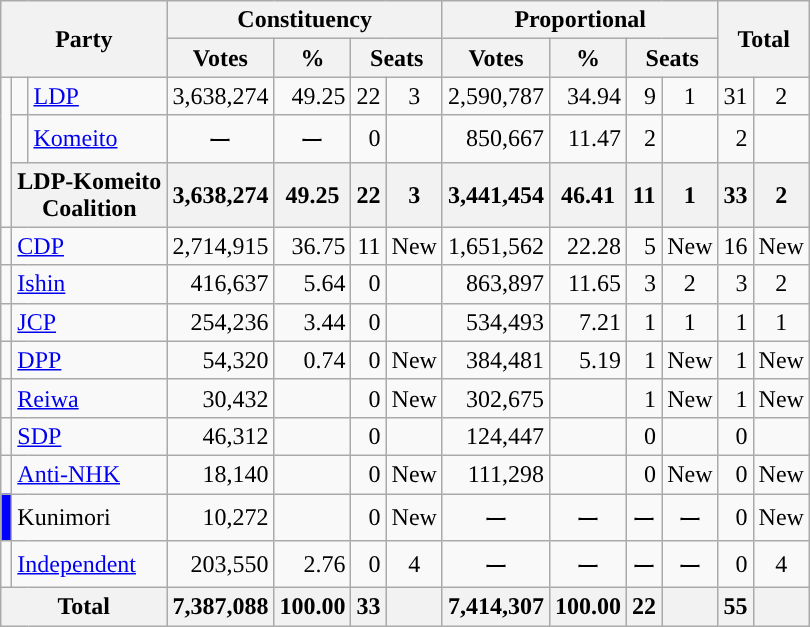<table class="wikitable sortable" style="text-align:right;">
<tr>
<th rowspan=2 colspan=3>Party</th>
<th colspan=4>Constituency</th>
<th colspan=4>Proportional</th>
<th rowspan=2 colspan=2>Total</th>
</tr>
<tr>
<th>Votes</th>
<th>%</th>
<th colspan=2>Seats</th>
<th>Votes</th>
<th>%</th>
<th colspan=2>Seats</th>
</tr>
<tr>
<td rowspan=3></td>
<td style="background:"></td>
<td style="text-align:left;"><a href='#'>LDP</a></td>
<td>3,638,274</td>
<td>49.25</td>
<td>22</td>
<td style="text-align:center;">3</td>
<td>2,590,787</td>
<td>34.94</td>
<td>9</td>
<td style="text-align:center;">1</td>
<td>31</td>
<td style="text-align:center;">2</td>
</tr>
<tr>
<td style="background:"></td>
<td style="text-align:left;"><a href='#'>Komeito</a></td>
<td style="text-align:center;">ー</td>
<td style="text-align:center;">ー</td>
<td>0</td>
<td style="text-align:center;"></td>
<td>850,667</td>
<td>11.47</td>
<td>2</td>
<td style="text-align:center;"></td>
<td>2</td>
<td style="text-align:center;"></td>
</tr>
<tr>
<th colspan=2>LDP-Komeito<br>Coalition</th>
<th>3,638,274</th>
<th>49.25</th>
<th>22</th>
<th>3</th>
<th>3,441,454</th>
<th>46.41</th>
<th>11</th>
<th>1</th>
<th>33</th>
<th>2</th>
</tr>
<tr>
<td style="background:"></td>
<td colspan=2 style="text-align:left;"><a href='#'>CDP</a></td>
<td>2,714,915</td>
<td>36.75</td>
<td>11</td>
<td style="text-align:center;">New</td>
<td>1,651,562</td>
<td>22.28</td>
<td>5</td>
<td style="text-align:center;">New</td>
<td>16</td>
<td style="text-align:center;">New</td>
</tr>
<tr>
<td style="background:"></td>
<td colspan=2 style="text-align:left;"><a href='#'>Ishin</a></td>
<td>416,637</td>
<td>5.64</td>
<td>0</td>
<td style="text-align:center;"></td>
<td>863,897</td>
<td>11.65</td>
<td>3</td>
<td style="text-align:center;">2</td>
<td>3</td>
<td style="text-align:center;">2</td>
</tr>
<tr>
<td style="background:"></td>
<td colspan=2 style="text-align:left;"><a href='#'>JCP</a></td>
<td>254,236</td>
<td>3.44</td>
<td>0</td>
<td style="text-align:center;"></td>
<td>534,493</td>
<td>7.21</td>
<td>1</td>
<td style="text-align:center;">1</td>
<td>1</td>
<td style="text-align:center;">1</td>
</tr>
<tr>
<td style="background:"></td>
<td colspan=2 style="text-align:left;"><a href='#'>DPP</a></td>
<td>54,320</td>
<td>0.74</td>
<td>0</td>
<td style="text-align:center;">New</td>
<td>384,481</td>
<td>5.19</td>
<td>1</td>
<td style="text-align:center;">New</td>
<td>1</td>
<td style="text-align:center;">New</td>
</tr>
<tr>
<td style="background:"></td>
<td colspan=2 style="text-align:left;"><a href='#'>Reiwa</a></td>
<td>30,432</td>
<td></td>
<td>0</td>
<td style="text-align:center;">New</td>
<td>302,675</td>
<td></td>
<td>1</td>
<td style="text-align:center;">New</td>
<td>1</td>
<td style="text-align:center;">New</td>
</tr>
<tr>
<td style="background:"></td>
<td colspan=2 style="text-align:left;"><a href='#'>SDP</a></td>
<td>46,312</td>
<td></td>
<td>0</td>
<td style="text-align:center;"></td>
<td>124,447</td>
<td></td>
<td>0</td>
<td style="text-align:center;"></td>
<td>0</td>
<td style="text-align:center;"></td>
</tr>
<tr>
<td style="background:"></td>
<td colspan=2 style="text-align:left;"><a href='#'>Anti-NHK</a></td>
<td>18,140</td>
<td></td>
<td>0</td>
<td style="text-align:center;">New</td>
<td>111,298</td>
<td></td>
<td>0</td>
<td style="text-align:center;">New</td>
<td>0</td>
<td style="text-align:center;">New</td>
</tr>
<tr>
<td style="background:#0000ff;"></td>
<td colspan=2 style="text-align:left;">Kunimori</td>
<td>10,272</td>
<td></td>
<td>0</td>
<td style="text-align:center;">New</td>
<td style="text-align:center;">ー</td>
<td style="text-align:center;">ー</td>
<td style="text-align:center;">ー</td>
<td style="text-align:center;">ー</td>
<td>0</td>
<td style="text-align:center;">New</td>
</tr>
<tr>
<td style="background:"></td>
<td colspan=2 style="text-align:left;"><a href='#'>Independent</a></td>
<td>203,550</td>
<td>2.76</td>
<td>0</td>
<td style="text-align:center;">4</td>
<td style="text-align:center;">ー</td>
<td style="text-align:center;">ー</td>
<td style="text-align:center;">ー</td>
<td style="text-align:center;">ー</td>
<td>0</td>
<td style="text-align:center;">4</td>
</tr>
<tr>
<th colspan=3>Total</th>
<th>7,387,088</th>
<th>100.00</th>
<th>33</th>
<th></th>
<th>7,414,307</th>
<th>100.00</th>
<th>22</th>
<th></th>
<th>55</th>
<th></th>
</tr>
</table>
